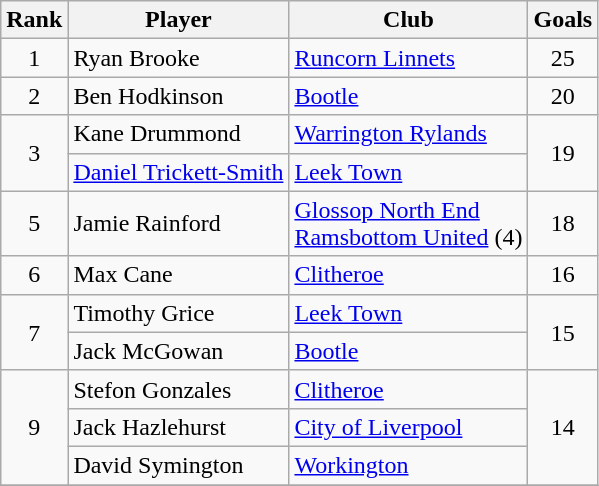<table class="wikitable" style="text-align:center">
<tr>
<th>Rank</th>
<th>Player</th>
<th>Club</th>
<th>Goals</th>
</tr>
<tr>
<td>1</td>
<td align="left">Ryan Brooke</td>
<td align="left"><a href='#'>Runcorn Linnets</a></td>
<td>25</td>
</tr>
<tr>
<td>2</td>
<td align="left">Ben Hodkinson</td>
<td align="left"><a href='#'>Bootle</a></td>
<td>20</td>
</tr>
<tr>
<td rowspan="2">3</td>
<td align="left">Kane Drummond</td>
<td align="left"><a href='#'>Warrington Rylands</a></td>
<td rowspan="2">19</td>
</tr>
<tr>
<td align="left"><a href='#'>Daniel Trickett-Smith</a></td>
<td align="left"><a href='#'>Leek Town</a></td>
</tr>
<tr>
<td>5</td>
<td align="left">Jamie Rainford</td>
<td align="left"><a href='#'>Glossop North End</a> <br> <a href='#'>Ramsbottom United</a> (4)</td>
<td>18</td>
</tr>
<tr>
<td>6</td>
<td align="left">Max Cane</td>
<td align="left"><a href='#'>Clitheroe</a></td>
<td>16</td>
</tr>
<tr>
<td rowspan="2">7</td>
<td align="left">Timothy Grice</td>
<td align="left"><a href='#'>Leek Town</a></td>
<td rowspan="2">15</td>
</tr>
<tr>
<td align="left">Jack McGowan</td>
<td align="left"><a href='#'>Bootle</a></td>
</tr>
<tr>
<td rowspan="3">9</td>
<td align="left">Stefon Gonzales</td>
<td align="left"><a href='#'>Clitheroe</a></td>
<td rowspan="3">14</td>
</tr>
<tr>
<td align="left">Jack Hazlehurst</td>
<td align="left"><a href='#'>City of Liverpool</a></td>
</tr>
<tr>
<td align="left">David Symington</td>
<td align="left"><a href='#'>Workington</a></td>
</tr>
<tr>
</tr>
</table>
